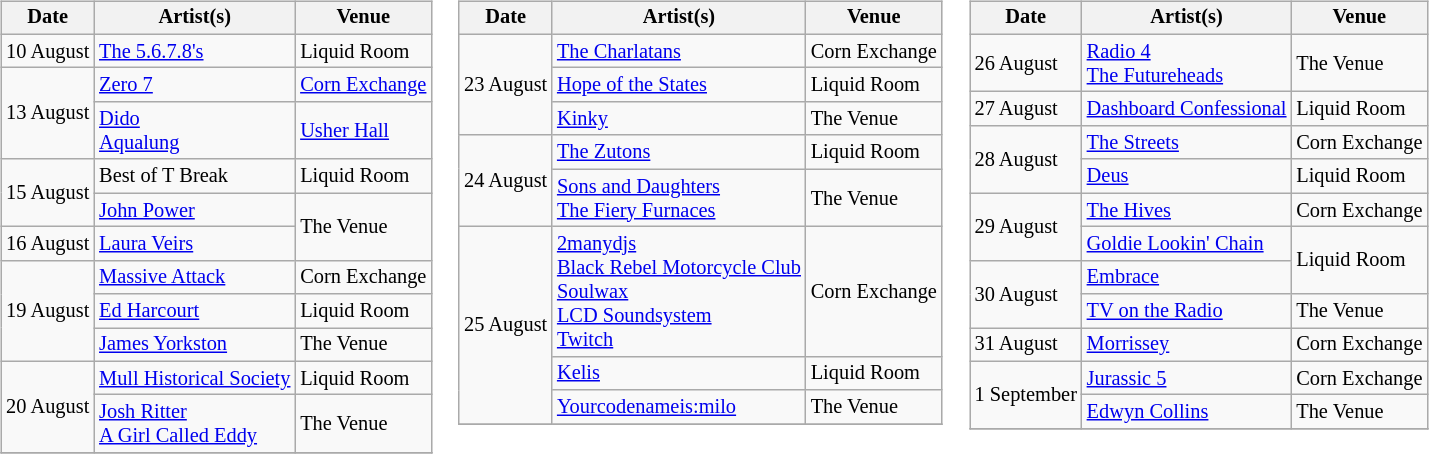<table border="0" style="font-size: 85%;">
<tr valign="top">
<td><br><table class="wikitable">
<tr>
<th>Date</th>
<th>Artist(s)</th>
<th>Venue</th>
</tr>
<tr>
<td>10 August</td>
<td><a href='#'>The 5.6.7.8's</a></td>
<td>Liquid Room</td>
</tr>
<tr>
<td rowspan="2">13 August</td>
<td><a href='#'>Zero 7</a></td>
<td><a href='#'>Corn Exchange</a></td>
</tr>
<tr>
<td><a href='#'>Dido</a><br><a href='#'>Aqualung</a></td>
<td><a href='#'>Usher Hall</a></td>
</tr>
<tr>
<td rowspan="2">15 August</td>
<td>Best of T Break</td>
<td>Liquid Room</td>
</tr>
<tr>
<td><a href='#'>John Power</a></td>
<td rowspan="2">The Venue</td>
</tr>
<tr>
<td>16 August</td>
<td><a href='#'>Laura Veirs</a></td>
</tr>
<tr>
<td rowspan="3">19 August</td>
<td><a href='#'>Massive Attack</a></td>
<td>Corn Exchange</td>
</tr>
<tr>
<td><a href='#'>Ed Harcourt</a></td>
<td>Liquid Room</td>
</tr>
<tr>
<td><a href='#'>James Yorkston</a></td>
<td>The Venue</td>
</tr>
<tr>
<td rowspan="2">20 August</td>
<td><a href='#'>Mull Historical Society</a></td>
<td>Liquid Room</td>
</tr>
<tr>
<td><a href='#'>Josh Ritter</a><br><a href='#'>A Girl Called Eddy</a></td>
<td>The Venue</td>
</tr>
<tr>
</tr>
</table>
</td>
<td><br><table class="wikitable">
<tr>
<th>Date</th>
<th>Artist(s)</th>
<th>Venue</th>
</tr>
<tr>
<td rowspan="3">23 August</td>
<td><a href='#'>The Charlatans</a></td>
<td>Corn Exchange</td>
</tr>
<tr>
<td><a href='#'>Hope of the States</a></td>
<td>Liquid Room</td>
</tr>
<tr>
<td><a href='#'>Kinky</a></td>
<td>The Venue</td>
</tr>
<tr>
<td rowspan="2">24 August</td>
<td><a href='#'>The Zutons</a></td>
<td>Liquid Room</td>
</tr>
<tr>
<td><a href='#'>Sons and Daughters</a><br><a href='#'>The Fiery Furnaces</a></td>
<td>The Venue</td>
</tr>
<tr>
<td rowspan="3">25 August</td>
<td><a href='#'>2manydjs</a><br><a href='#'>Black Rebel Motorcycle Club</a><br><a href='#'>Soulwax</a><br><a href='#'>LCD Soundsystem</a><br><a href='#'>Twitch</a></td>
<td>Corn Exchange</td>
</tr>
<tr>
<td><a href='#'>Kelis</a></td>
<td>Liquid Room</td>
</tr>
<tr>
<td><a href='#'>Yourcodenameis:milo</a></td>
<td>The Venue</td>
</tr>
<tr>
</tr>
</table>
</td>
<td><br><table class="wikitable">
<tr>
<th>Date</th>
<th>Artist(s)</th>
<th>Venue</th>
</tr>
<tr>
<td>26 August</td>
<td><a href='#'>Radio 4</a><br><a href='#'>The Futureheads</a></td>
<td>The Venue</td>
</tr>
<tr>
<td>27 August</td>
<td><a href='#'>Dashboard Confessional</a></td>
<td>Liquid Room</td>
</tr>
<tr>
<td rowspan="2">28 August</td>
<td><a href='#'>The Streets</a></td>
<td>Corn Exchange</td>
</tr>
<tr>
<td><a href='#'>Deus</a></td>
<td>Liquid Room</td>
</tr>
<tr>
<td rowspan="2">29 August</td>
<td><a href='#'>The Hives</a></td>
<td>Corn Exchange</td>
</tr>
<tr>
<td><a href='#'>Goldie Lookin' Chain</a></td>
<td rowspan="2">Liquid Room</td>
</tr>
<tr>
<td rowspan="2">30 August</td>
<td><a href='#'>Embrace</a></td>
</tr>
<tr>
<td><a href='#'>TV on the Radio</a></td>
<td>The Venue</td>
</tr>
<tr>
<td>31 August</td>
<td><a href='#'>Morrissey</a></td>
<td>Corn Exchange</td>
</tr>
<tr>
<td rowspan="2">1 September</td>
<td><a href='#'>Jurassic 5</a></td>
<td>Corn Exchange</td>
</tr>
<tr>
<td><a href='#'>Edwyn Collins</a></td>
<td>The Venue</td>
</tr>
<tr>
</tr>
</table>
</td>
</tr>
</table>
